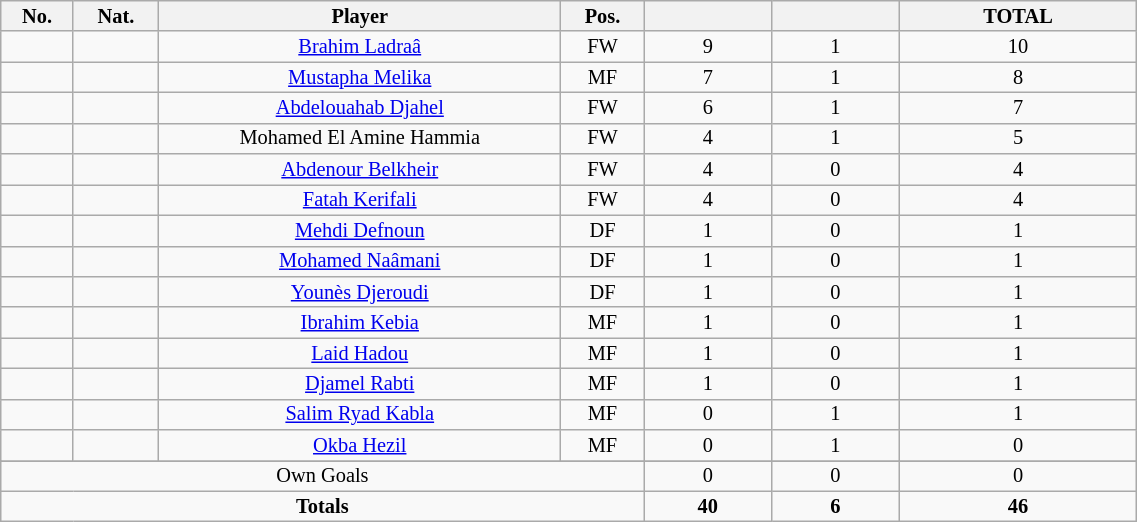<table class="wikitable sortable alternance"  style="font-size:85%; text-align:center; line-height:14px; width:60%;">
<tr>
<th width=10>No.</th>
<th width=10>Nat.</th>
<th width=140>Player</th>
<th width=10>Pos.</th>
<th width=40></th>
<th width=40></th>
<th width=80>TOTAL</th>
</tr>
<tr>
<td></td>
<td></td>
<td><a href='#'>Brahim Ladraâ</a></td>
<td>FW</td>
<td>9</td>
<td>1</td>
<td>10</td>
</tr>
<tr>
<td></td>
<td></td>
<td><a href='#'>Mustapha Melika</a></td>
<td>MF</td>
<td>7</td>
<td>1</td>
<td>8</td>
</tr>
<tr>
<td></td>
<td></td>
<td><a href='#'>Abdelouahab Djahel</a></td>
<td>FW</td>
<td>6</td>
<td>1</td>
<td>7</td>
</tr>
<tr>
<td></td>
<td></td>
<td>Mohamed El Amine Hammia</td>
<td>FW</td>
<td>4</td>
<td>1</td>
<td>5</td>
</tr>
<tr>
<td></td>
<td></td>
<td><a href='#'>Abdenour Belkheir</a></td>
<td>FW</td>
<td>4</td>
<td>0</td>
<td>4</td>
</tr>
<tr>
<td></td>
<td></td>
<td><a href='#'>Fatah Kerifali</a></td>
<td>FW</td>
<td>4</td>
<td>0</td>
<td>4</td>
</tr>
<tr>
<td></td>
<td></td>
<td><a href='#'>Mehdi Defnoun</a></td>
<td>DF</td>
<td>1</td>
<td>0</td>
<td>1</td>
</tr>
<tr>
<td></td>
<td></td>
<td><a href='#'>Mohamed Naâmani</a></td>
<td>DF</td>
<td>1</td>
<td>0</td>
<td>1</td>
</tr>
<tr>
<td></td>
<td></td>
<td><a href='#'>Younès Djeroudi</a></td>
<td>DF</td>
<td>1</td>
<td>0</td>
<td>1</td>
</tr>
<tr>
<td></td>
<td></td>
<td><a href='#'>Ibrahim Kebia</a></td>
<td>MF</td>
<td>1</td>
<td>0</td>
<td>1</td>
</tr>
<tr>
<td></td>
<td></td>
<td><a href='#'>Laid Hadou</a></td>
<td>MF</td>
<td>1</td>
<td>0</td>
<td>1</td>
</tr>
<tr>
<td></td>
<td></td>
<td><a href='#'>Djamel Rabti</a></td>
<td>MF</td>
<td>1</td>
<td>0</td>
<td>1</td>
</tr>
<tr>
<td></td>
<td></td>
<td><a href='#'>Salim Ryad Kabla</a></td>
<td>MF</td>
<td>0</td>
<td>1</td>
<td>1</td>
</tr>
<tr>
<td></td>
<td></td>
<td><a href='#'>Okba Hezil</a></td>
<td>MF</td>
<td>0</td>
<td>1</td>
<td>0</td>
</tr>
<tr>
</tr>
<tr class="sortbottom">
<td colspan="4">Own Goals</td>
<td>0</td>
<td>0</td>
<td>0</td>
</tr>
<tr class="sortbottom">
<td colspan="4"><strong>Totals</strong></td>
<td><strong>40</strong></td>
<td><strong>6</strong></td>
<td><strong>46</strong></td>
</tr>
</table>
